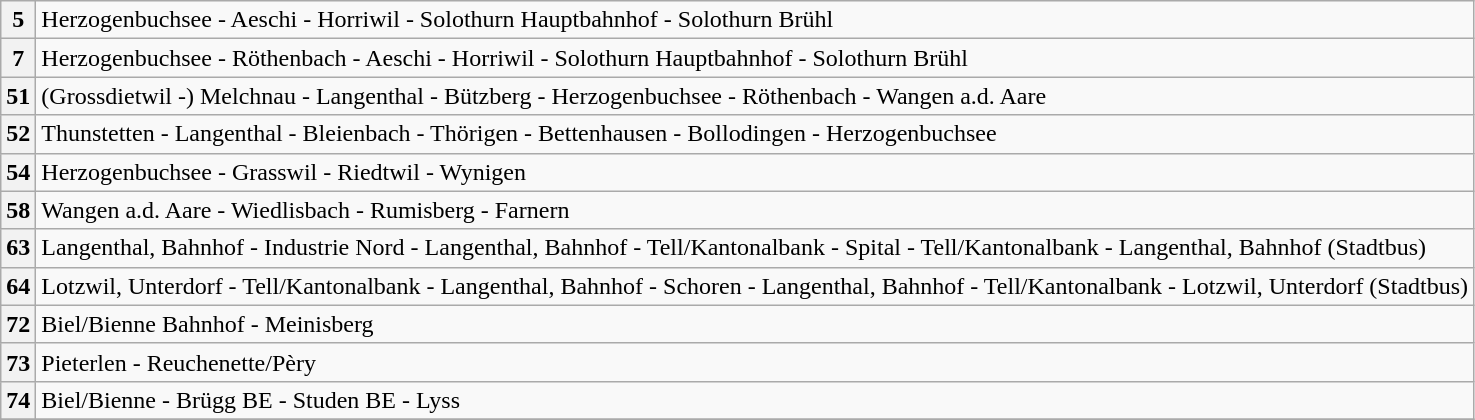<table class="wikitable">
<tr>
<th>5</th>
<td>Herzogenbuchsee - Aeschi - Horriwil - Solothurn Hauptbahnhof - Solothurn Brühl</td>
</tr>
<tr>
<th>7</th>
<td>Herzogenbuchsee - Röthenbach - Aeschi - Horriwil - Solothurn Hauptbahnhof - Solothurn Brühl</td>
</tr>
<tr>
<th>51</th>
<td>(Grossdietwil -) Melchnau - Langenthal - Bützberg - Herzogenbuchsee - Röthenbach - Wangen a.d. Aare</td>
</tr>
<tr>
<th>52</th>
<td>Thunstetten - Langenthal - Bleienbach - Thörigen - Bettenhausen - Bollodingen - Herzogenbuchsee</td>
</tr>
<tr>
<th>54</th>
<td>Herzogenbuchsee - Grasswil - Riedtwil - Wynigen</td>
</tr>
<tr>
<th>58</th>
<td>Wangen a.d. Aare - Wiedlisbach - Rumisberg - Farnern</td>
</tr>
<tr>
<th>63</th>
<td>Langenthal, Bahnhof - Industrie Nord - Langenthal, Bahnhof - Tell/Kantonalbank - Spital - Tell/Kantonalbank - Langenthal, Bahnhof (Stadtbus)</td>
</tr>
<tr>
<th>64</th>
<td>Lotzwil, Unterdorf - Tell/Kantonalbank - Langenthal, Bahnhof - Schoren - Langenthal, Bahnhof - Tell/Kantonalbank - Lotzwil, Unterdorf (Stadtbus)</td>
</tr>
<tr>
<th>72</th>
<td>Biel/Bienne Bahnhof - Meinisberg</td>
</tr>
<tr>
<th>73</th>
<td>Pieterlen - Reuchenette/Pèry</td>
</tr>
<tr>
<th>74</th>
<td>Biel/Bienne - Brügg BE - Studen BE - Lyss</td>
</tr>
<tr>
</tr>
</table>
